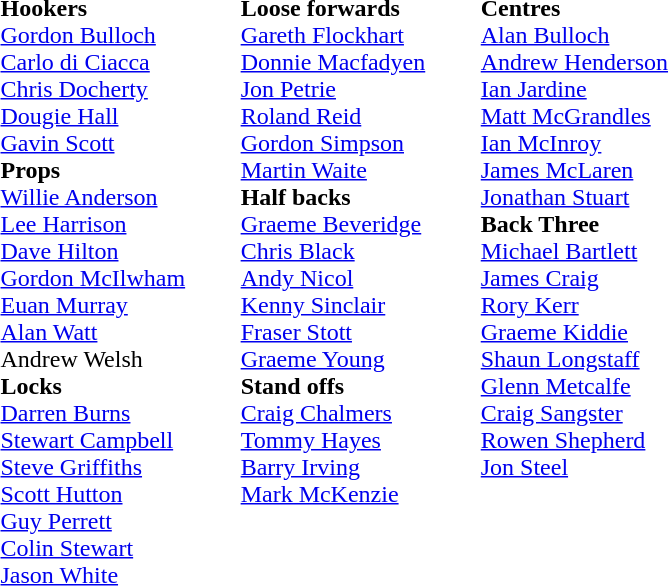<table class="toccolours" style="border-collapse: collapse;">
<tr>
<td valign="top"><br><strong>Hookers</strong><br>
 <a href='#'>Gordon Bulloch</a><br>
 <a href='#'>Carlo di Ciacca</a><br>
 <a href='#'>Chris Docherty</a><br>
 <a href='#'>Dougie Hall</a><br>
 <a href='#'>Gavin Scott</a><br><strong>Props</strong><br>
 <a href='#'>Willie Anderson</a><br>
 <a href='#'>Lee Harrison</a><br>
 <a href='#'>Dave Hilton</a><br>
 <a href='#'>Gordon McIlwham</a><br>
 <a href='#'>Euan Murray</a><br>
 <a href='#'>Alan Watt</a><br>
 Andrew Welsh<br><strong>Locks</strong><br>
 <a href='#'>Darren Burns</a><br>
 <a href='#'>Stewart Campbell</a><br>
 <a href='#'>Steve Griffiths</a><br>
 <a href='#'>Scott Hutton</a><br>
 <a href='#'>Guy Perrett</a><br>
 <a href='#'>Colin Stewart</a><br>
 <a href='#'>Jason White</a><br></td>
<td width="33"> </td>
<td valign="top"><br><strong>Loose forwards</strong><br>
 <a href='#'>Gareth Flockhart</a><br>
 <a href='#'>Donnie Macfadyen</a><br>
 <a href='#'>Jon Petrie</a><br>
 <a href='#'>Roland Reid</a><br>
 <a href='#'>Gordon Simpson</a><br>
 <a href='#'>Martin Waite</a><br><strong>Half backs</strong> <br>
 <a href='#'>Graeme Beveridge</a><br>
 <a href='#'>Chris Black</a><br>
 <a href='#'>Andy Nicol</a><br>
 <a href='#'>Kenny Sinclair</a><br>
 <a href='#'>Fraser Stott</a><br>
 <a href='#'>Graeme Young</a><br><strong>Stand offs</strong> <br>
 <a href='#'>Craig Chalmers</a><br>
 <a href='#'>Tommy Hayes</a><br>
 <a href='#'>Barry Irving</a><br>
 <a href='#'>Mark McKenzie</a><br></td>
<td width="33"> </td>
<td valign="top"><br><strong>Centres</strong><br>
 <a href='#'>Alan Bulloch</a><br>
 <a href='#'>Andrew Henderson</a><br>
 <a href='#'>Ian Jardine</a><br>
 <a href='#'>Matt McGrandles</a><br>
 <a href='#'>Ian McInroy</a><br>
 <a href='#'>James McLaren</a><br>
 <a href='#'>Jonathan Stuart</a><br><strong>Back Three</strong><br>
 <a href='#'>Michael Bartlett</a><br>
 <a href='#'>James Craig</a><br>
 <a href='#'>Rory Kerr</a><br>
 <a href='#'>Graeme Kiddie</a><br>
 <a href='#'>Shaun Longstaff</a><br>
 <a href='#'>Glenn Metcalfe</a><br>
 <a href='#'>Craig Sangster</a><br>
 <a href='#'>Rowen Shepherd</a><br>
 <a href='#'>Jon Steel</a><br></td>
</tr>
</table>
